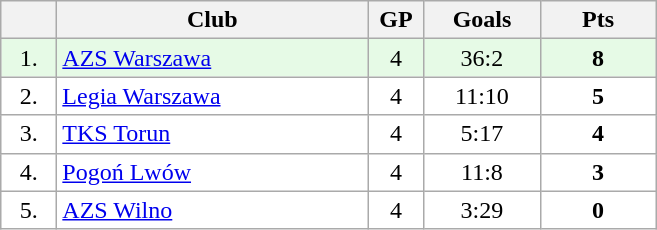<table class="wikitable">
<tr>
<th width="30"></th>
<th width="200">Club</th>
<th width="30">GP</th>
<th width="70">Goals</th>
<th width="70">Pts</th>
</tr>
<tr bgcolor="#e6fae6" align="center">
<td>1.</td>
<td align="left"><a href='#'>AZS Warszawa</a></td>
<td>4</td>
<td>36:2</td>
<td><strong>8</strong></td>
</tr>
<tr bgcolor="#FFFFFF" align="center">
<td>2.</td>
<td align="left"><a href='#'>Legia Warszawa</a></td>
<td>4</td>
<td>11:10</td>
<td><strong>5</strong></td>
</tr>
<tr bgcolor="#FFFFFF" align="center">
<td>3.</td>
<td align="left"><a href='#'>TKS Torun</a></td>
<td>4</td>
<td>5:17</td>
<td><strong>4</strong></td>
</tr>
<tr bgcolor="#FFFFFF" align="center">
<td>4.</td>
<td align="left"><a href='#'>Pogoń Lwów</a></td>
<td>4</td>
<td>11:8</td>
<td><strong>3</strong></td>
</tr>
<tr bgcolor="#FFFFFF" align="center">
<td>5.</td>
<td align="left"><a href='#'>AZS Wilno</a></td>
<td>4</td>
<td>3:29</td>
<td><strong>0</strong></td>
</tr>
</table>
